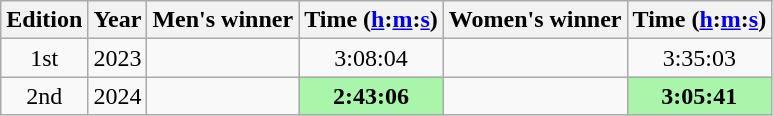<table class="wikitable sortable" style="text-align:center">
<tr>
<th class=unsortable>Edition</th>
<th>Year</th>
<th class=unsortable>Men's winner</th>
<th>Time (<a href='#'>h</a>:<a href='#'>m</a>:<a href='#'>s</a>)</th>
<th class=unsortable>Women's winner</th>
<th>Time (<a href='#'>h</a>:<a href='#'>m</a>:<a href='#'>s</a>)</th>
</tr>
<tr>
<td>1st</td>
<td>2023</td>
<td align=left></td>
<td>3:08:04</td>
<td align=left></td>
<td>3:35:03</td>
</tr>
<tr>
<td>2nd</td>
<td>2024</td>
<td align=left></td>
<td bgcolor=#A9F5A9><strong>2:43:06</strong></td>
<td align=left></td>
<td bgcolor=#A9F5A9><strong>3:05:41</strong></td>
</tr>
</table>
